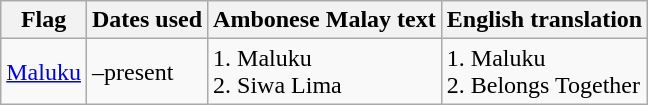<table class="wikitable sortable noresize">
<tr>
<th>Flag</th>
<th>Dates used</th>
<th>Ambonese Malay text</th>
<th>English translation</th>
</tr>
<tr>
<td> <a href='#'>Maluku</a></td>
<td>–present</td>
<td>1. Maluku<br>2. Siwa Lima</td>
<td>1. Maluku<br>2. Belongs Together</td>
</tr>
</table>
